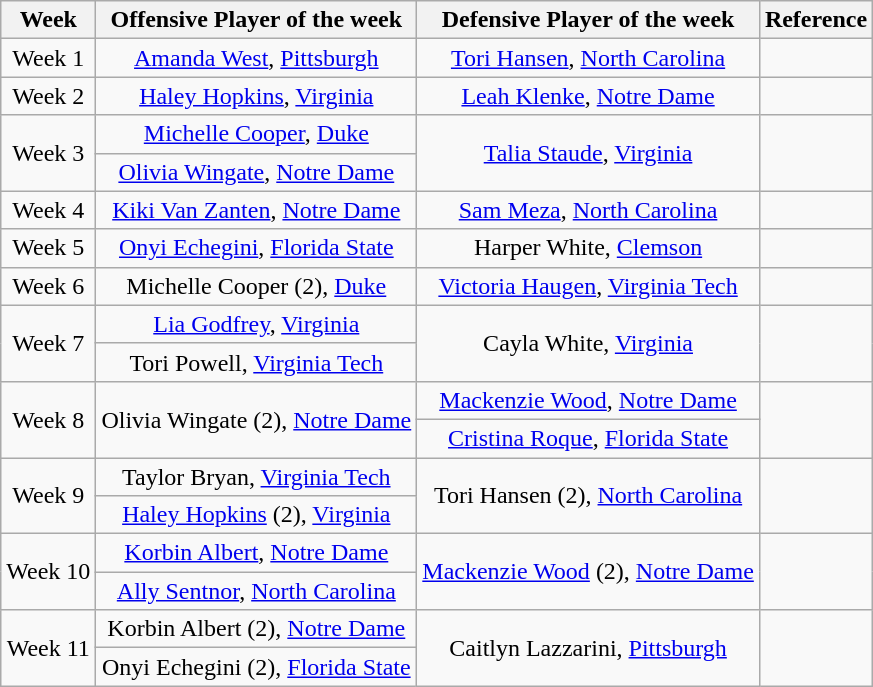<table class="wikitable" border="1" style="text-align:center">
<tr>
<th>Week</th>
<th>Offensive Player of the week</th>
<th>Defensive Player of the week</th>
<th>Reference</th>
</tr>
<tr>
<td>Week 1</td>
<td><a href='#'>Amanda West</a>, <a href='#'>Pittsburgh</a></td>
<td><a href='#'>Tori Hansen</a>, <a href='#'>North Carolina</a></td>
<td></td>
</tr>
<tr>
<td>Week 2</td>
<td><a href='#'>Haley Hopkins</a>, <a href='#'>Virginia</a></td>
<td><a href='#'>Leah Klenke</a>, <a href='#'>Notre Dame</a></td>
<td></td>
</tr>
<tr>
<td rowspan=2>Week 3</td>
<td><a href='#'>Michelle Cooper</a>, <a href='#'>Duke</a></td>
<td rowspan=2><a href='#'>Talia Staude</a>, <a href='#'>Virginia</a></td>
<td rowspan=2></td>
</tr>
<tr>
<td><a href='#'>Olivia Wingate</a>, <a href='#'>Notre Dame</a></td>
</tr>
<tr>
<td>Week 4</td>
<td><a href='#'>Kiki Van Zanten</a>, <a href='#'>Notre Dame</a></td>
<td><a href='#'>Sam Meza</a>, <a href='#'>North Carolina</a></td>
<td></td>
</tr>
<tr>
<td>Week 5</td>
<td><a href='#'>Onyi Echegini</a>, <a href='#'>Florida State</a></td>
<td>Harper White, <a href='#'>Clemson</a></td>
<td></td>
</tr>
<tr>
<td>Week 6</td>
<td>Michelle Cooper (2), <a href='#'>Duke</a></td>
<td><a href='#'>Victoria Haugen</a>, <a href='#'>Virginia Tech</a></td>
<td></td>
</tr>
<tr>
<td rowspan=2>Week 7</td>
<td><a href='#'>Lia Godfrey</a>, <a href='#'>Virginia</a></td>
<td rowspan=2>Cayla White, <a href='#'>Virginia</a></td>
<td rowspan=2></td>
</tr>
<tr>
<td>Tori Powell, <a href='#'>Virginia Tech</a></td>
</tr>
<tr>
<td rowspan=2>Week 8</td>
<td rowspan=2>Olivia Wingate (2), <a href='#'>Notre Dame</a></td>
<td><a href='#'>Mackenzie Wood</a>, <a href='#'>Notre Dame</a></td>
<td rowspan=2></td>
</tr>
<tr>
<td><a href='#'>Cristina Roque</a>, <a href='#'>Florida State</a></td>
</tr>
<tr>
<td rowspan=2>Week 9</td>
<td>Taylor Bryan, <a href='#'>Virginia Tech</a></td>
<td rowspan=2>Tori Hansen (2), <a href='#'>North Carolina</a></td>
<td rowspan=2></td>
</tr>
<tr>
<td><a href='#'>Haley Hopkins</a> (2), <a href='#'>Virginia</a></td>
</tr>
<tr>
<td rowspan=2>Week 10</td>
<td><a href='#'>Korbin Albert</a>, <a href='#'>Notre Dame</a></td>
<td rowspan=2><a href='#'>Mackenzie Wood</a> (2), <a href='#'>Notre Dame</a></td>
<td rowspan=2></td>
</tr>
<tr>
<td><a href='#'>Ally Sentnor</a>, <a href='#'>North Carolina</a></td>
</tr>
<tr>
<td rowspan=2>Week 11</td>
<td>Korbin Albert (2), <a href='#'>Notre Dame</a></td>
<td rowspan=2>Caitlyn Lazzarini, <a href='#'>Pittsburgh</a></td>
<td rowspan=2></td>
</tr>
<tr>
<td>Onyi Echegini (2), <a href='#'>Florida State</a></td>
</tr>
</table>
